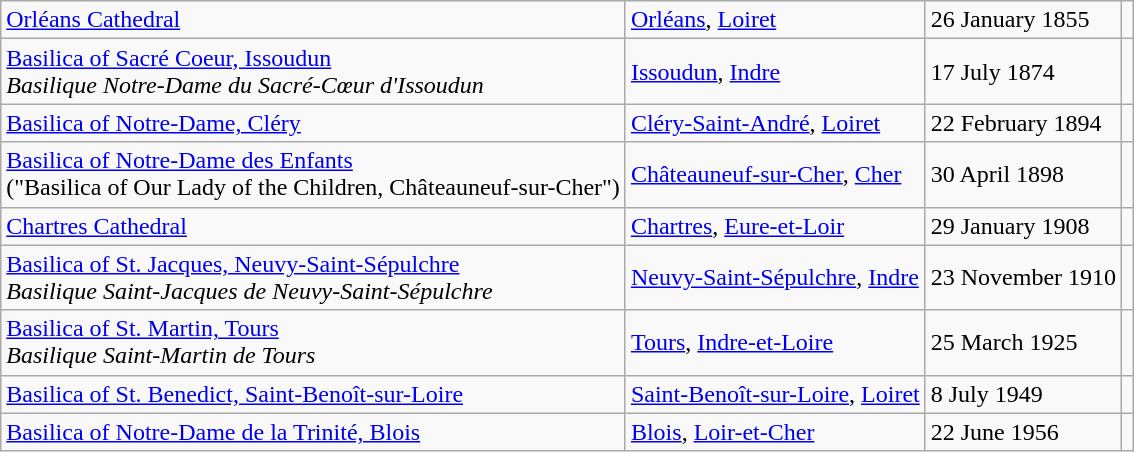<table class="wikitable">
<tr>
<td><a href='#'>Orléans Cathedral</a></td>
<td><a href='#'>Orléans</a>, <a href='#'>Loiret</a></td>
<td>26 January 1855</td>
<td></td>
</tr>
<tr>
<td><a href='#'>Basilica of Sacré Coeur, Issoudun</a><br><em>Basilique Notre-Dame du Sacré-Cœur d'Issoudun</em></td>
<td><a href='#'>Issoudun</a>, <a href='#'>Indre</a></td>
<td>17 July 1874</td>
<td></td>
</tr>
<tr>
<td><a href='#'>Basilica of Notre-Dame, Cléry</a></td>
<td><a href='#'>Cléry-Saint-André</a>, <a href='#'>Loiret</a></td>
<td>22 February 1894</td>
<td></td>
</tr>
<tr>
<td><a href='#'>Basilica of Notre-Dame des Enfants</a><br>("Basilica of Our Lady of the Children, Châteauneuf-sur-Cher")</td>
<td><a href='#'>Châteauneuf-sur-Cher</a>, <a href='#'>Cher</a></td>
<td>30 April 1898</td>
<td></td>
</tr>
<tr>
<td><a href='#'>Chartres Cathedral</a></td>
<td><a href='#'>Chartres</a>, <a href='#'>Eure-et-Loir</a></td>
<td>29 January 1908</td>
<td></td>
</tr>
<tr>
<td><a href='#'>Basilica of St. Jacques, Neuvy-Saint-Sépulchre</a><br><em>Basilique Saint-Jacques de Neuvy-Saint-Sépulchre</em></td>
<td><a href='#'>Neuvy-Saint-Sépulchre</a>, <a href='#'>Indre</a></td>
<td>23 November 1910</td>
<td></td>
</tr>
<tr>
<td><a href='#'>Basilica of St. Martin, Tours</a><br><em>Basilique Saint-Martin de Tours</em></td>
<td><a href='#'>Tours</a>, <a href='#'>Indre-et-Loire</a></td>
<td>25 March 1925</td>
<td></td>
</tr>
<tr>
<td><a href='#'>Basilica of St. Benedict, Saint-Benoît-sur-Loire</a></td>
<td><a href='#'>Saint-Benoît-sur-Loire</a>, <a href='#'>Loiret</a></td>
<td>8 July 1949</td>
<td></td>
</tr>
<tr>
<td><a href='#'>Basilica of Notre-Dame de la Trinité, Blois</a></td>
<td><a href='#'>Blois</a>, <a href='#'>Loir-et-Cher</a></td>
<td>22 June 1956</td>
<td></td>
</tr>
</table>
